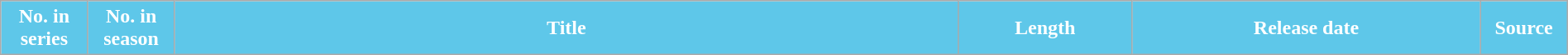<table class="wikitable plainrowheaders mw-collapsible mw-collapsed" style="width:100%; margin:auto; background:#fff;">
<tr>
<th style="background:#5EC7E9; color: #ffffff; width:5%;">No. in<br>series</th>
<th style="background:#5EC7E9; color: #ffffff; width:5%;">No. in<br>season</th>
<th style="background:#5EC7E9; color: #ffffff; width:45%;">Title</th>
<th style="background:#5EC7E9; color: #ffffff; width:10%;">Length</th>
<th style="background:#5EC7E9; color: #ffffff; width:20%;">Release date</th>
<th style="background:#5EC7E9; color: #ffffff; width:5%;">Source<br>




</th>
</tr>
</table>
